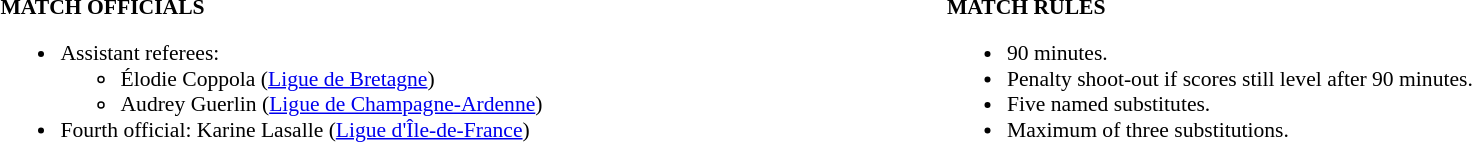<table width=100% style="font-size: 90%">
<tr>
<td width=50% valign=top><br><strong>MATCH OFFICIALS</strong><ul><li>Assistant referees:<ul><li>Élodie Coppola (<a href='#'>Ligue de Bretagne</a>)</li><li>Audrey Guerlin (<a href='#'>Ligue de Champagne-Ardenne</a>)</li></ul></li><li>Fourth official: Karine Lasalle (<a href='#'>Ligue d'Île-de-France</a>)</li></ul></td>
<td width=50% valign=top><br><strong>MATCH RULES</strong><ul><li>90 minutes.</li><li>Penalty shoot-out if scores still level after 90 minutes.</li><li>Five named substitutes.</li><li>Maximum of three substitutions.</li></ul></td>
</tr>
</table>
